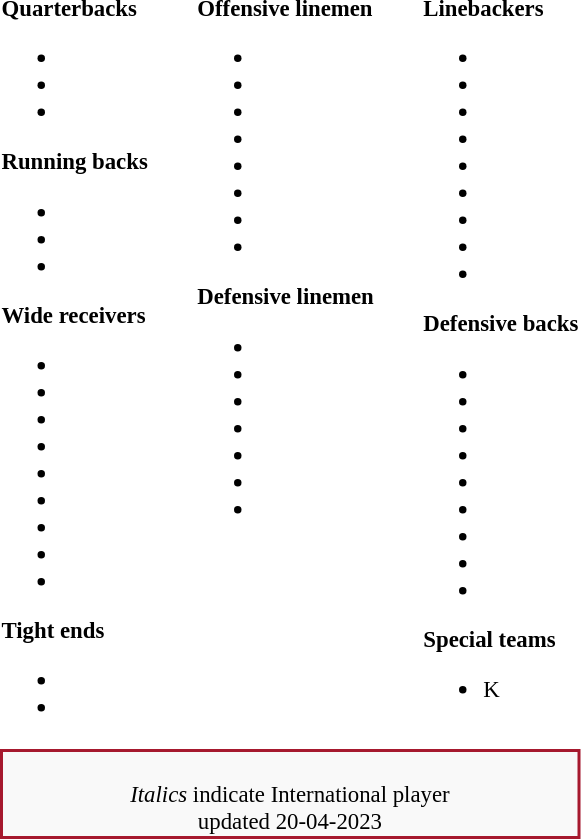<table class="toccolours" style="text-align: left;">
<tr>
<td style="font-size: 95%;vertical-align:top;"><strong>Quarterbacks</strong><br><ul><li></li><li></li><li></li></ul><strong>Running backs</strong><ul><li></li><li></li><li></li></ul><strong>Wide receivers</strong><ul><li></li><li></li><li></li><li></li><li></li><li></li><li></li><li></li><li></li></ul><strong>Tight ends</strong><ul><li></li><li></li></ul></td>
<td style="width: 25px;"></td>
<td style="font-size: 95%;vertical-align:top;"><strong>Offensive linemen</strong><br><ul><li></li><li></li><li></li><li></li><li></li><li></li><li></li><li></li></ul><strong>Defensive linemen</strong><ul><li></li><li></li><li></li><li></li><li></li><li></li><li></li></ul></td>
<td style="width: 25px;"></td>
<td style="font-size: 95%;vertical-align:top;"><strong>Linebackers </strong><br><ul><li></li><li></li><li></li><li></li><li></li><li></li><li></li><li></li><li></li></ul><strong>Defensive backs</strong><ul><li></li><li></li><li></li><li></li><li></li><li></li><li></li><li></li><li></li></ul><strong>Special teams</strong><ul><li> K</li></ul></td>
</tr>
<tr>
<td style="text-align:center;font-size: 95%;background:#F9F9F9;border:2px solid #A6192E" colspan="10"><br><em>Italics</em> indicate International player<br><span></span> updated 20-04-2023</td>
</tr>
<tr>
</tr>
</table>
